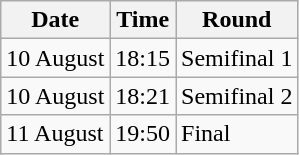<table class="wikitable">
<tr>
<th>Date</th>
<th>Time</th>
<th>Round</th>
</tr>
<tr>
<td>10 August</td>
<td>18:15</td>
<td>Semifinal 1</td>
</tr>
<tr>
<td>10 August</td>
<td>18:21</td>
<td>Semifinal 2</td>
</tr>
<tr>
<td>11 August</td>
<td>19:50</td>
<td>Final</td>
</tr>
</table>
